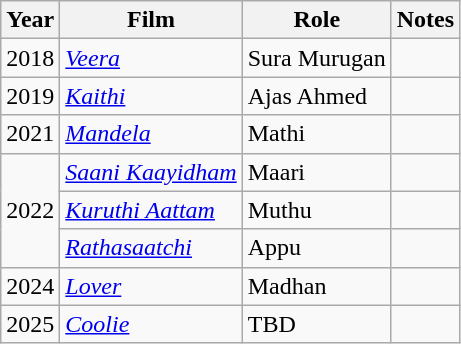<table class="wikitable">
<tr>
<th>Year</th>
<th>Film</th>
<th>Role</th>
<th>Notes</th>
</tr>
<tr>
<td rowspan="1">2018</td>
<td><em><a href='#'>Veera</a></em></td>
<td>Sura Murugan</td>
<td></td>
</tr>
<tr>
<td rowspan="1">2019</td>
<td><em><a href='#'>Kaithi</a></em></td>
<td>Ajas Ahmed</td>
<td></td>
</tr>
<tr>
<td rowspan="1">2021</td>
<td><em><a href='#'>Mandela</a></em></td>
<td>Mathi</td>
<td></td>
</tr>
<tr>
<td rowspan="3">2022</td>
<td><em><a href='#'>Saani Kaayidham</a></em></td>
<td>Maari</td>
<td></td>
</tr>
<tr>
<td><em><a href='#'>Kuruthi Aattam</a></em></td>
<td>Muthu</td>
<td></td>
</tr>
<tr>
<td><em><a href='#'>Rathasaatchi</a></em></td>
<td>Appu</td>
<td></td>
</tr>
<tr>
<td rowspan="1">2024</td>
<td><em><a href='#'>Lover</a></em></td>
<td>Madhan</td>
<td></td>
</tr>
<tr>
<td rowspan="1">2025</td>
<td><em><a href='#'>Coolie</a></em></td>
<td>TBD</td>
<td></td>
</tr>
</table>
